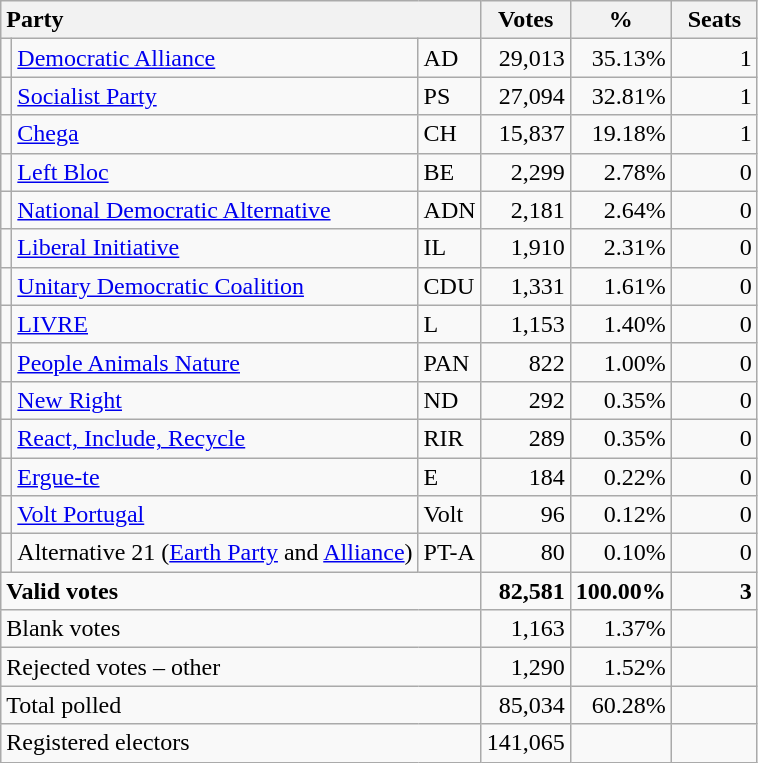<table class="wikitable" border="1" style="text-align:right;">
<tr>
<th style="text-align:left;" colspan=3>Party</th>
<th align=center width="50">Votes</th>
<th align=center width="50">%</th>
<th align=center width="50">Seats</th>
</tr>
<tr>
<td></td>
<td align=left><a href='#'>Democratic Alliance</a></td>
<td align=left>AD</td>
<td>29,013</td>
<td>35.13%</td>
<td>1</td>
</tr>
<tr>
<td></td>
<td align=left><a href='#'>Socialist Party</a></td>
<td align=left>PS</td>
<td>27,094</td>
<td>32.81%</td>
<td>1</td>
</tr>
<tr>
<td></td>
<td align=left><a href='#'>Chega</a></td>
<td align=left>CH</td>
<td>15,837</td>
<td>19.18%</td>
<td>1</td>
</tr>
<tr>
<td></td>
<td align=left><a href='#'>Left Bloc</a></td>
<td align=left>BE</td>
<td>2,299</td>
<td>2.78%</td>
<td>0</td>
</tr>
<tr>
<td></td>
<td align=left><a href='#'>National Democratic Alternative</a></td>
<td align=left>ADN</td>
<td>2,181</td>
<td>2.64%</td>
<td>0</td>
</tr>
<tr>
<td></td>
<td align=left><a href='#'>Liberal Initiative</a></td>
<td align=left>IL</td>
<td>1,910</td>
<td>2.31%</td>
<td>0</td>
</tr>
<tr>
<td></td>
<td align=left style="white-space: nowrap;"><a href='#'>Unitary Democratic Coalition</a></td>
<td align=left>CDU</td>
<td>1,331</td>
<td>1.61%</td>
<td>0</td>
</tr>
<tr>
<td></td>
<td align=left><a href='#'>LIVRE</a></td>
<td align=left>L</td>
<td>1,153</td>
<td>1.40%</td>
<td>0</td>
</tr>
<tr>
<td></td>
<td align=left><a href='#'>People Animals Nature</a></td>
<td align=left>PAN</td>
<td>822</td>
<td>1.00%</td>
<td>0</td>
</tr>
<tr>
<td></td>
<td align=left><a href='#'>New Right</a></td>
<td align=left>ND</td>
<td>292</td>
<td>0.35%</td>
<td>0</td>
</tr>
<tr>
<td></td>
<td align=left><a href='#'>React, Include, Recycle</a></td>
<td align=left>RIR</td>
<td>289</td>
<td>0.35%</td>
<td>0</td>
</tr>
<tr>
<td></td>
<td align=left><a href='#'>Ergue-te</a></td>
<td align=left>E</td>
<td>184</td>
<td>0.22%</td>
<td>0</td>
</tr>
<tr>
<td></td>
<td align=left><a href='#'>Volt Portugal</a></td>
<td align=left>Volt</td>
<td>96</td>
<td>0.12%</td>
<td>0</td>
</tr>
<tr>
<td></td>
<td align=left>Alternative 21 (<a href='#'>Earth Party</a> and <a href='#'>Alliance</a>)</td>
<td align=left>PT-A</td>
<td>80</td>
<td>0.10%</td>
<td>0</td>
</tr>
<tr style="font-weight:bold">
<td align=left colspan=3>Valid votes</td>
<td>82,581</td>
<td>100.00%</td>
<td>3</td>
</tr>
<tr>
<td align=left colspan=3>Blank votes</td>
<td>1,163</td>
<td>1.37%</td>
<td></td>
</tr>
<tr>
<td align=left colspan=3>Rejected votes – other</td>
<td>1,290</td>
<td>1.52%</td>
<td></td>
</tr>
<tr>
<td align=left colspan=3>Total polled</td>
<td>85,034</td>
<td>60.28%</td>
<td></td>
</tr>
<tr>
<td align=left colspan=3>Registered electors</td>
<td>141,065</td>
<td></td>
<td></td>
</tr>
</table>
